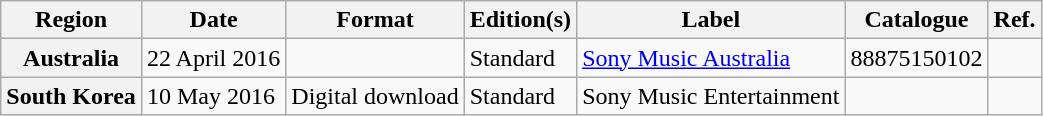<table class="wikitable plainrowheaders">
<tr>
<th scope="col">Region</th>
<th scope="col">Date</th>
<th scope="col">Format</th>
<th scope="col">Edition(s)</th>
<th scope="col">Label</th>
<th scope="col">Catalogue</th>
<th scope="col">Ref.</th>
</tr>
<tr>
<th scope="row">Australia</th>
<td>22 April 2016</td>
<td></td>
<td>Standard</td>
<td><a href='#'>Sony Music Australia</a></td>
<td>88875150102</td>
<td style="text-align:center;"></td>
</tr>
<tr>
<th scope="row">South Korea</th>
<td>10 May 2016</td>
<td>Digital download</td>
<td>Standard</td>
<td>Sony Music Entertainment</td>
<td></td>
<td style="text-align:center;"></td>
</tr>
</table>
